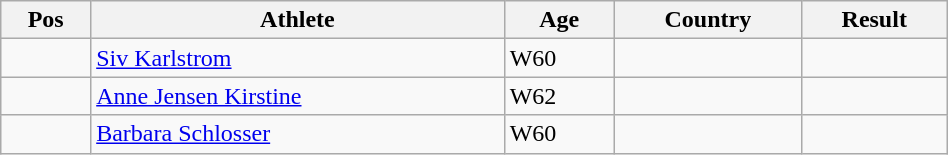<table class="wikitable"  style="text-align:center; width:50%;">
<tr>
<th>Pos</th>
<th>Athlete</th>
<th>Age</th>
<th>Country</th>
<th>Result</th>
</tr>
<tr>
<td align=center></td>
<td align=left><a href='#'>Siv Karlstrom</a></td>
<td align=left>W60</td>
<td align=left></td>
<td></td>
</tr>
<tr>
<td align=center></td>
<td align=left><a href='#'>Anne Jensen Kirstine</a></td>
<td align=left>W62</td>
<td align=left></td>
<td></td>
</tr>
<tr>
<td align=center></td>
<td align=left><a href='#'>Barbara Schlosser</a></td>
<td align=left>W60</td>
<td align=left></td>
<td></td>
</tr>
</table>
